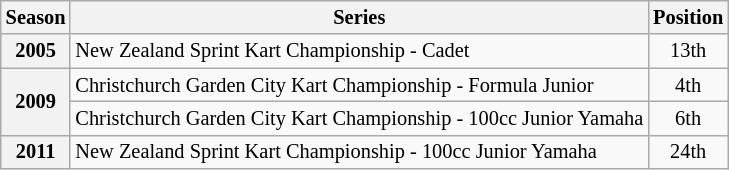<table class="wikitable" style="font-size: 85%; text-align:center">
<tr>
<th>Season</th>
<th>Series</th>
<th>Position</th>
</tr>
<tr>
<th>2005</th>
<td align="left">New Zealand Sprint Kart Championship - Cadet</td>
<td>13th</td>
</tr>
<tr>
<th rowspan=2>2009</th>
<td align="left">Christchurch Garden City Kart Championship - Formula Junior</td>
<td>4th</td>
</tr>
<tr>
<td align="left">Christchurch Garden City Kart Championship - 100cc Junior Yamaha</td>
<td>6th</td>
</tr>
<tr>
<th>2011</th>
<td align="left">New Zealand Sprint Kart Championship - 100cc Junior Yamaha</td>
<td>24th</td>
</tr>
</table>
